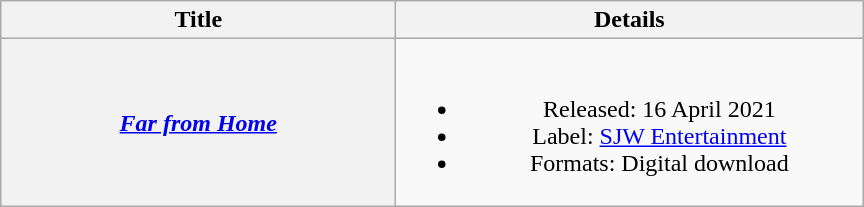<table class="wikitable plainrowheaders" style="text-align:center;">
<tr>
<th scope="col" style="width:16em;">Title</th>
<th scope="col" style="width:19em;">Details</th>
</tr>
<tr>
<th scope="row"><em><a href='#'>Far from Home</a></em></th>
<td><br><ul><li>Released: 16 April 2021</li><li>Label: <a href='#'>SJW Entertainment</a></li><li>Formats: Digital download</li></ul></td>
</tr>
</table>
